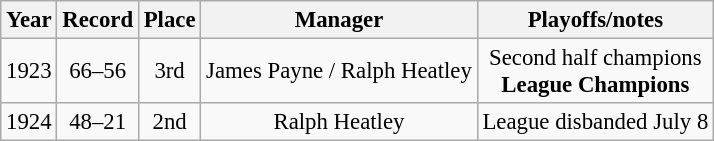<table class="wikitable" style="text-align:center; font-size: 95%;">
<tr>
<th>Year</th>
<th>Record</th>
<th>Place</th>
<th>Manager</th>
<th>Playoffs/notes</th>
</tr>
<tr align=center>
<td>1923</td>
<td>66–56</td>
<td>3rd</td>
<td>James Payne / Ralph Heatley</td>
<td>Second half champions<br> <strong>League Champions</strong></td>
</tr>
<tr align=center>
<td>1924</td>
<td>48–21</td>
<td>2nd</td>
<td>Ralph Heatley</td>
<td>League disbanded July 8</td>
</tr>
</table>
